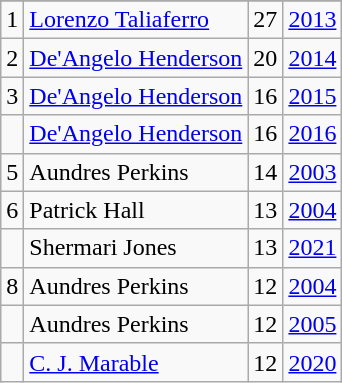<table class="wikitable">
<tr>
</tr>
<tr>
<td>1</td>
<td><a href='#'>Lorenzo Taliaferro</a></td>
<td>27</td>
<td><a href='#'>2013</a></td>
</tr>
<tr>
<td>2</td>
<td><a href='#'>De'Angelo Henderson</a></td>
<td>20</td>
<td><a href='#'>2014</a></td>
</tr>
<tr>
<td>3</td>
<td><a href='#'>De'Angelo Henderson</a></td>
<td>16</td>
<td><a href='#'>2015</a></td>
</tr>
<tr>
<td></td>
<td><a href='#'>De'Angelo Henderson</a></td>
<td>16</td>
<td><a href='#'>2016</a></td>
</tr>
<tr>
<td>5</td>
<td>Aundres Perkins</td>
<td>14</td>
<td><a href='#'>2003</a></td>
</tr>
<tr>
<td>6</td>
<td>Patrick Hall</td>
<td>13</td>
<td><a href='#'>2004</a></td>
</tr>
<tr>
<td></td>
<td>Shermari Jones</td>
<td>13</td>
<td><a href='#'>2021</a></td>
</tr>
<tr>
<td>8</td>
<td>Aundres Perkins</td>
<td>12</td>
<td><a href='#'>2004</a></td>
</tr>
<tr>
<td></td>
<td>Aundres Perkins</td>
<td>12</td>
<td><a href='#'>2005</a></td>
</tr>
<tr>
<td></td>
<td><a href='#'>C. J. Marable</a></td>
<td>12</td>
<td><a href='#'>2020</a></td>
</tr>
</table>
